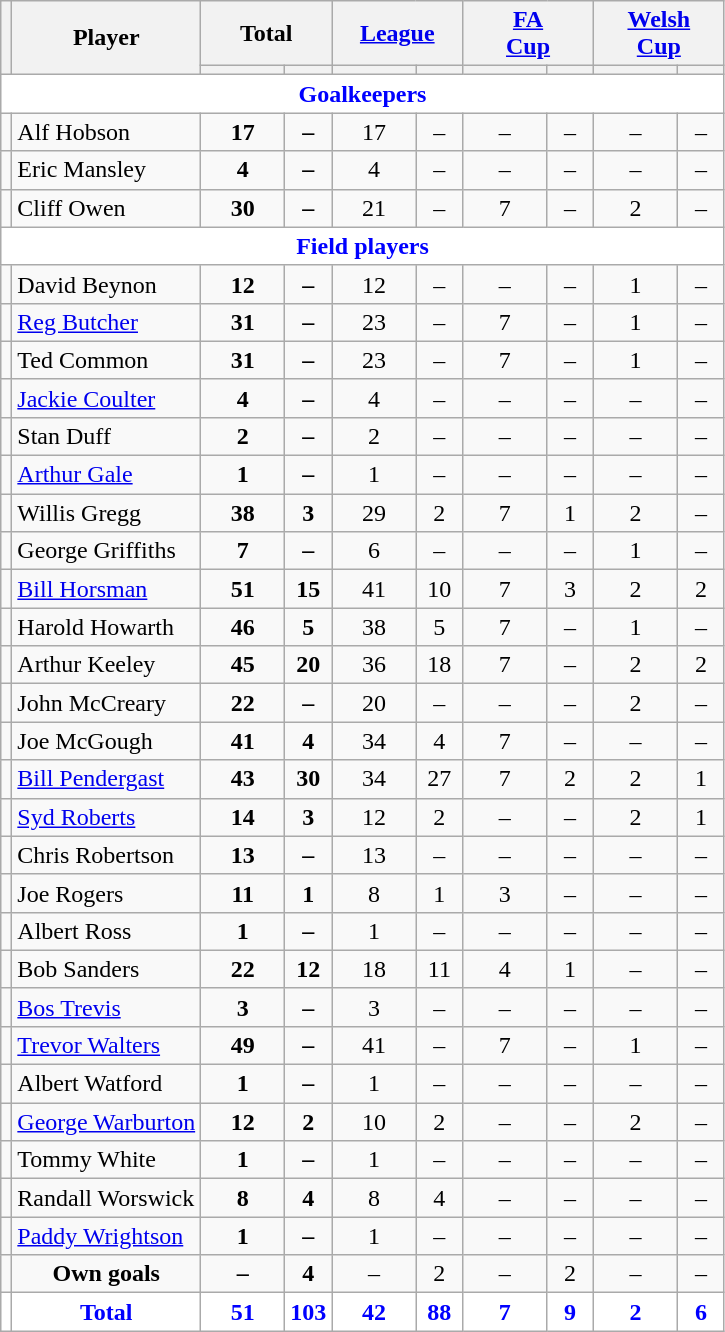<table class="wikitable"  style="text-align:center;">
<tr>
<th rowspan="2" style="font-size:80%;"></th>
<th rowspan="2">Player</th>
<th colspan="2">Total</th>
<th colspan="2"><a href='#'>League</a></th>
<th colspan="2"><a href='#'>FA<br>Cup</a></th>
<th colspan="2"><a href='#'>Welsh<br>Cup</a></th>
</tr>
<tr>
<th style="width: 50px; font-size:80%;"></th>
<th style="width: 25px; font-size:80%;"></th>
<th style="width: 50px; font-size:80%;"></th>
<th style="width: 25px; font-size:80%;"></th>
<th style="width: 50px; font-size:80%;"></th>
<th style="width: 25px; font-size:80%;"></th>
<th style="width: 50px; font-size:80%;"></th>
<th style="width: 25px; font-size:80%;"></th>
</tr>
<tr>
<td colspan="10" style="background:white; color:blue; text-align:center;"><strong>Goalkeepers</strong></td>
</tr>
<tr>
<td></td>
<td style="text-align:left;">Alf Hobson</td>
<td><strong>17</strong></td>
<td><strong>–</strong></td>
<td>17</td>
<td>–</td>
<td>–</td>
<td>–</td>
<td>–</td>
<td>–</td>
</tr>
<tr>
<td></td>
<td style="text-align:left;">Eric Mansley</td>
<td><strong>4</strong></td>
<td><strong>–</strong></td>
<td>4</td>
<td>–</td>
<td>–</td>
<td>–</td>
<td>–</td>
<td>–</td>
</tr>
<tr>
<td></td>
<td style="text-align:left;">Cliff Owen</td>
<td><strong>30</strong></td>
<td><strong>–</strong></td>
<td>21</td>
<td>–</td>
<td>7</td>
<td>–</td>
<td>2</td>
<td>–</td>
</tr>
<tr>
<td colspan="10" style="background:white; color:blue; text-align:center;"><strong>Field players</strong></td>
</tr>
<tr>
<td></td>
<td style="text-align:left;">David Beynon</td>
<td><strong>12</strong></td>
<td><strong>–</strong></td>
<td>12</td>
<td>–</td>
<td>–</td>
<td>–</td>
<td>1</td>
<td>–</td>
</tr>
<tr>
<td></td>
<td style="text-align:left;"><a href='#'>Reg Butcher</a></td>
<td><strong>31</strong></td>
<td><strong>–</strong></td>
<td>23</td>
<td>–</td>
<td>7</td>
<td>–</td>
<td>1</td>
<td>–</td>
</tr>
<tr>
<td></td>
<td style="text-align:left;">Ted Common</td>
<td><strong>31</strong></td>
<td><strong>–</strong></td>
<td>23</td>
<td>–</td>
<td>7</td>
<td>–</td>
<td>1</td>
<td>–</td>
</tr>
<tr>
<td></td>
<td style="text-align:left;"><a href='#'>Jackie Coulter</a></td>
<td><strong>4</strong></td>
<td><strong>–</strong></td>
<td>4</td>
<td>–</td>
<td>–</td>
<td>–</td>
<td>–</td>
<td>–</td>
</tr>
<tr>
<td></td>
<td style="text-align:left;">Stan Duff</td>
<td><strong>2</strong></td>
<td><strong>–</strong></td>
<td>2</td>
<td>–</td>
<td>–</td>
<td>–</td>
<td>–</td>
<td>–</td>
</tr>
<tr>
<td></td>
<td style="text-align:left;"><a href='#'>Arthur Gale</a></td>
<td><strong>1</strong></td>
<td><strong>–</strong></td>
<td>1</td>
<td>–</td>
<td>–</td>
<td>–</td>
<td>–</td>
<td>–</td>
</tr>
<tr>
<td></td>
<td style="text-align:left;">Willis Gregg</td>
<td><strong>38</strong></td>
<td><strong>3</strong></td>
<td>29</td>
<td>2</td>
<td>7</td>
<td>1</td>
<td>2</td>
<td>–</td>
</tr>
<tr>
<td></td>
<td style="text-align:left;">George Griffiths</td>
<td><strong>7</strong></td>
<td><strong>–</strong></td>
<td>6</td>
<td>–</td>
<td>–</td>
<td>–</td>
<td>1</td>
<td>–</td>
</tr>
<tr>
<td></td>
<td style="text-align:left;"><a href='#'>Bill Horsman</a></td>
<td><strong>51</strong></td>
<td><strong>15</strong></td>
<td>41</td>
<td>10</td>
<td>7</td>
<td>3</td>
<td>2</td>
<td>2</td>
</tr>
<tr>
<td></td>
<td style="text-align:left;">Harold Howarth</td>
<td><strong>46</strong></td>
<td><strong>5</strong></td>
<td>38</td>
<td>5</td>
<td>7</td>
<td>–</td>
<td>1</td>
<td>–</td>
</tr>
<tr>
<td></td>
<td style="text-align:left;">Arthur Keeley</td>
<td><strong>45</strong></td>
<td><strong>20</strong></td>
<td>36</td>
<td>18</td>
<td>7</td>
<td>–</td>
<td>2</td>
<td>2</td>
</tr>
<tr>
<td></td>
<td style="text-align:left;">John McCreary</td>
<td><strong>22</strong></td>
<td><strong>–</strong></td>
<td>20</td>
<td>–</td>
<td>–</td>
<td>–</td>
<td>2</td>
<td>–</td>
</tr>
<tr>
<td></td>
<td style="text-align:left;">Joe McGough</td>
<td><strong>41</strong></td>
<td><strong>4</strong></td>
<td>34</td>
<td>4</td>
<td>7</td>
<td>–</td>
<td>–</td>
<td>–</td>
</tr>
<tr>
<td></td>
<td style="text-align:left;"><a href='#'>Bill Pendergast</a></td>
<td><strong>43</strong></td>
<td><strong>30</strong></td>
<td>34</td>
<td>27</td>
<td>7</td>
<td>2</td>
<td>2</td>
<td>1</td>
</tr>
<tr>
<td></td>
<td style="text-align:left;"><a href='#'>Syd Roberts</a></td>
<td><strong>14</strong></td>
<td><strong>3</strong></td>
<td>12</td>
<td>2</td>
<td>–</td>
<td>–</td>
<td>2</td>
<td>1</td>
</tr>
<tr>
<td></td>
<td style="text-align:left;">Chris Robertson</td>
<td><strong>13</strong></td>
<td><strong>–</strong></td>
<td>13</td>
<td>–</td>
<td>–</td>
<td>–</td>
<td>–</td>
<td>–</td>
</tr>
<tr>
<td></td>
<td style="text-align:left;">Joe Rogers</td>
<td><strong>11</strong></td>
<td><strong>1</strong></td>
<td>8</td>
<td>1</td>
<td>3</td>
<td>–</td>
<td>–</td>
<td>–</td>
</tr>
<tr>
<td></td>
<td style="text-align:left;">Albert Ross</td>
<td><strong>1</strong></td>
<td><strong>–</strong></td>
<td>1</td>
<td>–</td>
<td>–</td>
<td>–</td>
<td>–</td>
<td>–</td>
</tr>
<tr>
<td></td>
<td style="text-align:left;">Bob Sanders</td>
<td><strong>22</strong></td>
<td><strong>12</strong></td>
<td>18</td>
<td>11</td>
<td>4</td>
<td>1</td>
<td>–</td>
<td>–</td>
</tr>
<tr>
<td></td>
<td style="text-align:left;"><a href='#'>Bos Trevis</a></td>
<td><strong>3</strong></td>
<td><strong>–</strong></td>
<td>3</td>
<td>–</td>
<td>–</td>
<td>–</td>
<td>–</td>
<td>–</td>
</tr>
<tr>
<td></td>
<td style="text-align:left;"><a href='#'>Trevor Walters</a></td>
<td><strong>49</strong></td>
<td><strong>–</strong></td>
<td>41</td>
<td>–</td>
<td>7</td>
<td>–</td>
<td>1</td>
<td>–</td>
</tr>
<tr>
<td></td>
<td style="text-align:left;">Albert Watford</td>
<td><strong>1</strong></td>
<td><strong>–</strong></td>
<td>1</td>
<td>–</td>
<td>–</td>
<td>–</td>
<td>–</td>
<td>–</td>
</tr>
<tr>
<td></td>
<td style="text-align:left;"><a href='#'>George Warburton</a></td>
<td><strong>12</strong></td>
<td><strong>2</strong></td>
<td>10</td>
<td>2</td>
<td>–</td>
<td>–</td>
<td>2</td>
<td>–</td>
</tr>
<tr>
<td></td>
<td style="text-align:left;">Tommy White</td>
<td><strong>1</strong></td>
<td><strong>–</strong></td>
<td>1</td>
<td>–</td>
<td>–</td>
<td>–</td>
<td>–</td>
<td>–</td>
</tr>
<tr>
<td></td>
<td style="text-align:left;">Randall Worswick</td>
<td><strong>8</strong></td>
<td><strong>4</strong></td>
<td>8</td>
<td>4</td>
<td>–</td>
<td>–</td>
<td>–</td>
<td>–</td>
</tr>
<tr>
<td></td>
<td style="text-align:left;"><a href='#'>Paddy Wrightson</a></td>
<td><strong>1</strong></td>
<td><strong>–</strong></td>
<td>1</td>
<td>–</td>
<td>–</td>
<td>–</td>
<td>–</td>
<td>–</td>
</tr>
<tr>
<td></td>
<td><strong>Own goals</strong></td>
<td><strong>–</strong></td>
<td><strong>4</strong></td>
<td>–</td>
<td>2</td>
<td>–</td>
<td>2</td>
<td>–</td>
<td>–</td>
</tr>
<tr style="background:white; color:blue; text-align:center;">
<td></td>
<td><strong>Total</strong></td>
<td><strong>51</strong></td>
<td><strong>103</strong></td>
<td><strong>42</strong></td>
<td><strong>88</strong></td>
<td><strong>7</strong></td>
<td><strong>9</strong></td>
<td><strong>2</strong></td>
<td><strong>6</strong></td>
</tr>
</table>
